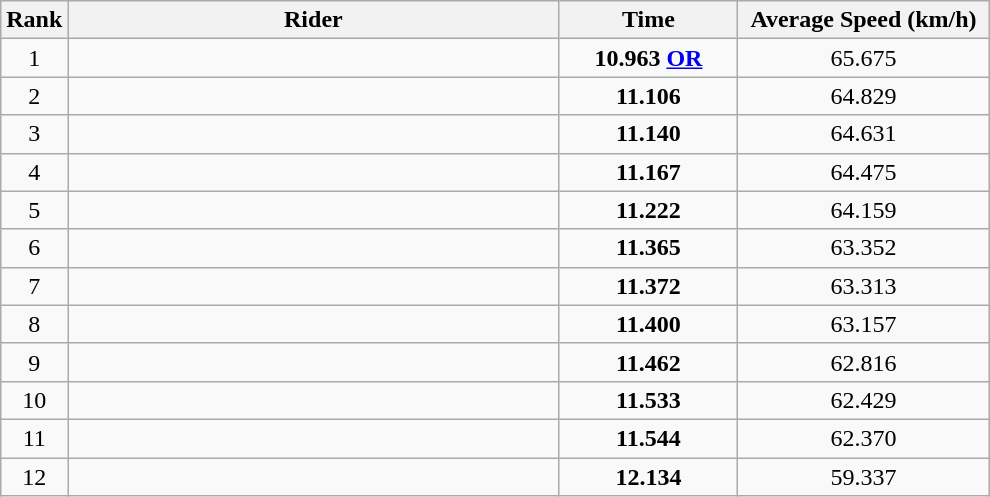<table class="wikitable sortable" style="text-align:center;">
<tr>
<th>Rank</th>
<th style="width:20em;">Rider</th>
<th style="width:7em;">Time</th>
<th style="width:10em;">Average Speed (km/h)</th>
</tr>
<tr>
<td>1</td>
<td align=left></td>
<td><strong>10.963  <a href='#'>OR</a></strong></td>
<td>65.675</td>
</tr>
<tr>
<td>2</td>
<td align=left></td>
<td><strong>11.106</strong></td>
<td>64.829</td>
</tr>
<tr>
<td>3</td>
<td align=left></td>
<td><strong>11.140</strong></td>
<td>64.631</td>
</tr>
<tr>
<td>4</td>
<td align=left></td>
<td><strong>11.167</strong></td>
<td>64.475</td>
</tr>
<tr>
<td>5</td>
<td align=left></td>
<td><strong>11.222</strong></td>
<td>64.159</td>
</tr>
<tr>
<td>6</td>
<td align=left></td>
<td><strong>11.365</strong></td>
<td>63.352</td>
</tr>
<tr>
<td>7</td>
<td align=left></td>
<td><strong>11.372</strong></td>
<td>63.313</td>
</tr>
<tr>
<td>8</td>
<td align=left></td>
<td><strong>11.400</strong></td>
<td>63.157</td>
</tr>
<tr>
<td>9</td>
<td align=left></td>
<td><strong>11.462</strong></td>
<td>62.816</td>
</tr>
<tr>
<td>10</td>
<td align=left></td>
<td><strong>11.533</strong></td>
<td>62.429</td>
</tr>
<tr>
<td>11</td>
<td align=left></td>
<td><strong>11.544</strong></td>
<td>62.370</td>
</tr>
<tr>
<td>12</td>
<td align=left></td>
<td><strong>12.134</strong></td>
<td>59.337</td>
</tr>
</table>
